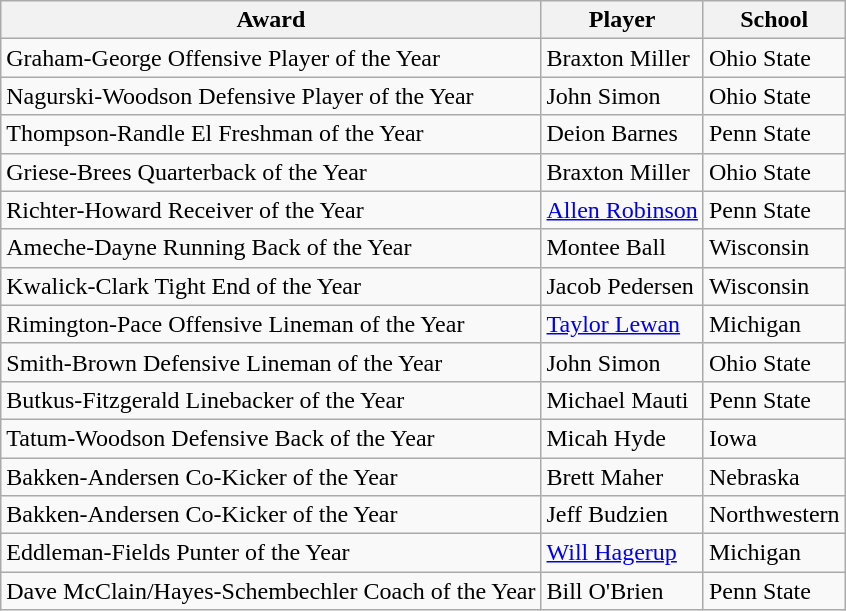<table class="wikitable sortable">
<tr>
<th>Award</th>
<th>Player</th>
<th>School</th>
</tr>
<tr>
<td>Graham-George Offensive Player of the Year</td>
<td>Braxton Miller</td>
<td>Ohio State</td>
</tr>
<tr>
<td>Nagurski-Woodson Defensive Player of the Year</td>
<td>John Simon</td>
<td>Ohio State</td>
</tr>
<tr>
<td>Thompson-Randle El Freshman of the Year</td>
<td>Deion Barnes</td>
<td>Penn State</td>
</tr>
<tr>
<td>Griese-Brees Quarterback of the Year</td>
<td>Braxton Miller</td>
<td>Ohio State</td>
</tr>
<tr>
<td>Richter-Howard Receiver of the Year</td>
<td><a href='#'>Allen Robinson</a></td>
<td>Penn State</td>
</tr>
<tr>
<td>Ameche-Dayne Running Back of the Year</td>
<td>Montee Ball</td>
<td>Wisconsin</td>
</tr>
<tr>
<td>Kwalick-Clark Tight End of the Year</td>
<td>Jacob Pedersen</td>
<td>Wisconsin</td>
</tr>
<tr>
<td>Rimington-Pace Offensive Lineman of the Year</td>
<td><a href='#'>Taylor Lewan</a></td>
<td>Michigan</td>
</tr>
<tr>
<td>Smith-Brown Defensive Lineman of the Year</td>
<td>John Simon</td>
<td>Ohio State</td>
</tr>
<tr>
<td>Butkus-Fitzgerald Linebacker of the Year</td>
<td>Michael Mauti</td>
<td>Penn State</td>
</tr>
<tr>
<td>Tatum-Woodson Defensive Back of the Year</td>
<td>Micah Hyde</td>
<td>Iowa</td>
</tr>
<tr>
<td>Bakken-Andersen Co-Kicker of the Year</td>
<td>Brett Maher</td>
<td>Nebraska</td>
</tr>
<tr>
<td>Bakken-Andersen Co-Kicker of the Year</td>
<td>Jeff Budzien</td>
<td>Northwestern</td>
</tr>
<tr>
<td>Eddleman-Fields Punter of the Year</td>
<td><a href='#'>Will Hagerup</a></td>
<td>Michigan</td>
</tr>
<tr>
<td>Dave McClain/Hayes-Schembechler Coach of the Year</td>
<td>Bill O'Brien</td>
<td>Penn State</td>
</tr>
</table>
